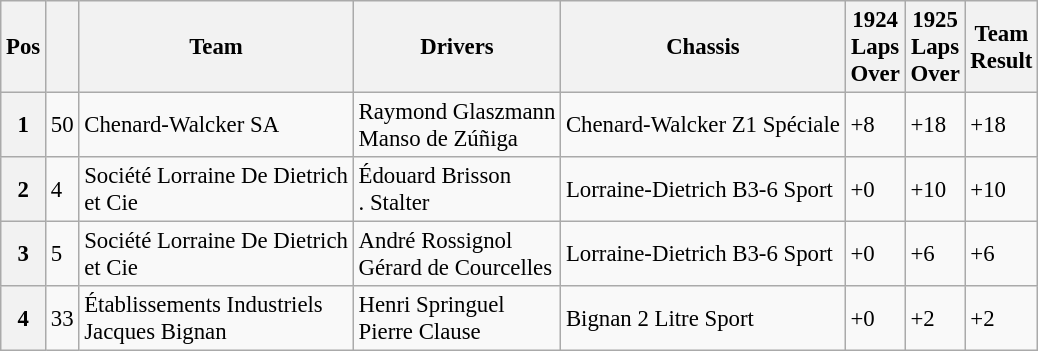<table class="wikitable" style="font-size: 95%;">
<tr>
<th>Pos</th>
<th></th>
<th>Team</th>
<th>Drivers</th>
<th>Chassis</th>
<th>1924<br>Laps<br>Over</th>
<th>1925<br>Laps<br>Over</th>
<th>Team<br>Result</th>
</tr>
<tr>
<th>1</th>
<td>50</td>
<td> Chenard-Walcker SA</td>
<td> Raymond Glaszmann<br> Manso de Zúñiga</td>
<td>Chenard-Walcker Z1 Spéciale</td>
<td>+8</td>
<td>+18</td>
<td>+18</td>
</tr>
<tr>
<th>2</th>
<td>4</td>
<td> Société Lorraine De Dietrich<br> et Cie</td>
<td> Édouard Brisson<br>  . Stalter</td>
<td>Lorraine-Dietrich B3-6 Sport</td>
<td>+0</td>
<td>+10</td>
<td>+10</td>
</tr>
<tr>
<th>3</th>
<td>5</td>
<td> Société Lorraine De Dietrich<br> et Cie</td>
<td> André Rossignol<br> Gérard de Courcelles</td>
<td>Lorraine-Dietrich B3-6 Sport</td>
<td>+0</td>
<td>+6</td>
<td>+6</td>
</tr>
<tr>
<th>4</th>
<td>33</td>
<td> Établissements Industriels<br>Jacques Bignan</td>
<td> Henri Springuel<br> Pierre Clause</td>
<td>Bignan 2 Litre Sport</td>
<td>+0</td>
<td>+2</td>
<td>+2</td>
</tr>
</table>
